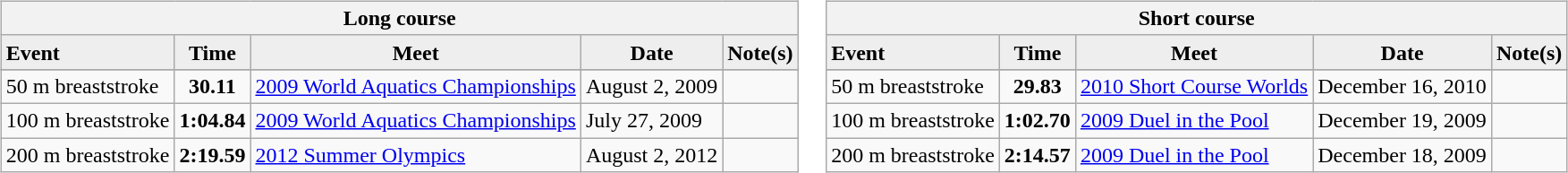<table>
<tr>
<td><br><table class="wikitable">
<tr>
<th colspan="5">Long course</th>
</tr>
<tr bgcolor="#eeeeee">
<td><strong>Event</strong></td>
<td align="center"><strong>Time</strong></td>
<td align="center"><strong>Meet</strong></td>
<td align="center"><strong>Date</strong></td>
<td align="center"><strong>Note(s)</strong></td>
</tr>
<tr bgcolor="#eeeeee">
</tr>
<tr>
<td>50 m breaststroke</td>
<td align="center"><strong>30.11</strong></td>
<td><a href='#'>2009 World Aquatics Championships</a></td>
<td>August 2, 2009</td>
<td></td>
</tr>
<tr>
<td>100 m breaststroke</td>
<td align="center"><strong>1:04.84</strong></td>
<td><a href='#'>2009 World Aquatics Championships</a></td>
<td>July 27, 2009</td>
<td></td>
</tr>
<tr>
<td>200 m breaststroke</td>
<td align="center"><strong>2:19.59</strong></td>
<td><a href='#'>2012 Summer Olympics</a></td>
<td>August 2, 2012</td>
<td></td>
</tr>
</table>
</td>
<td><br><table class="wikitable">
<tr>
<th colspan="5">Short course</th>
</tr>
<tr bgcolor="#eeeeee">
<td><strong>Event</strong></td>
<td align="center"><strong>Time</strong></td>
<td align="center"><strong>Meet</strong></td>
<td align="center"><strong>Date</strong></td>
<td align="center"><strong>Note(s)</strong></td>
</tr>
<tr bgcolor="#eeeeee">
</tr>
<tr>
<td>50 m breaststroke</td>
<td align="center"><strong>29.83</strong></td>
<td><a href='#'>2010 Short Course Worlds</a></td>
<td>December 16, 2010</td>
<td></td>
</tr>
<tr>
<td>100 m breaststroke</td>
<td align="center"><strong>1:02.70</strong></td>
<td><a href='#'>2009 Duel in the Pool</a></td>
<td>December 19, 2009</td>
<td></td>
</tr>
<tr>
<td>200 m breaststroke</td>
<td align="center"><strong>2:14.57</strong></td>
<td><a href='#'>2009 Duel in the Pool</a></td>
<td>December 18, 2009</td>
<td></td>
</tr>
</table>
</td>
</tr>
</table>
